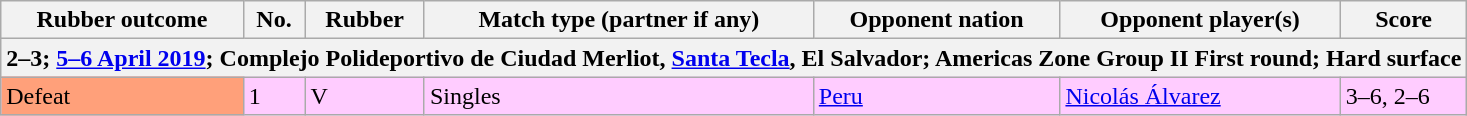<table class=wikitable>
<tr>
<th>Rubber outcome</th>
<th>No.</th>
<th>Rubber</th>
<th>Match type (partner if any)</th>
<th>Opponent nation</th>
<th>Opponent player(s)</th>
<th>Score</th>
</tr>
<tr>
<th colspan=7>2–3; <a href='#'>5–6 April 2019</a>; Complejo Polideportivo de Ciudad Merliot, <a href='#'>Santa Tecla</a>, El Salvador; Americas Zone Group II First round; Hard surface</th>
</tr>
<tr bgcolor=#FFCCFF>
<td bgcolor=FFA07A>Defeat</td>
<td>1</td>
<td>V</td>
<td>Singles</td>
<td> <a href='#'>Peru</a></td>
<td><a href='#'>Nicolás Álvarez</a></td>
<td>3–6, 2–6</td>
</tr>
</table>
